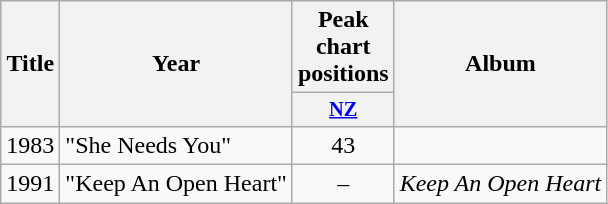<table class="wikitable plainrowheaders" style="text-align:center;">
<tr>
<th scope="col" rowspan="2">Title</th>
<th scope="col" rowspan="2">Year</th>
<th scope="col" colspan="1">Peak chart positions</th>
<th scope="col" rowspan="2">Album</th>
</tr>
<tr>
<th style="width:3em;font-size:85%"><a href='#'>NZ</a><br></th>
</tr>
<tr>
<td>1983</td>
<td align="left" valign="top">"She Needs You"</td>
<td align="center" valign="top">43</td>
<td></td>
</tr>
<tr>
<td>1991</td>
<td align="left" valign="top">"Keep An Open Heart"</td>
<td align="center" valign="top">–</td>
<td><em>Keep An Open Heart</em></td>
</tr>
</table>
